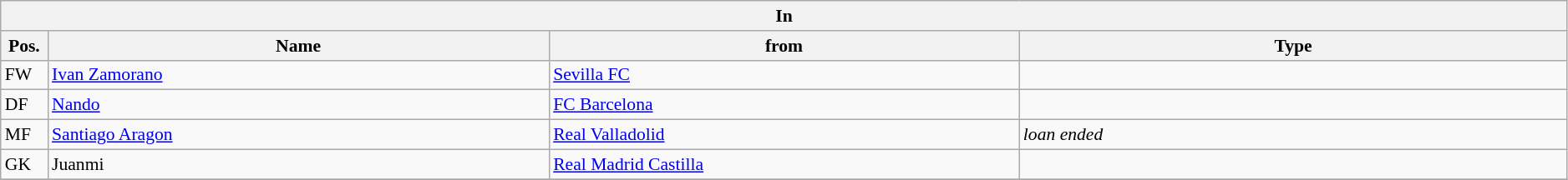<table class="wikitable" style="font-size:90%;width:99%;">
<tr>
<th colspan="4">In</th>
</tr>
<tr>
<th width=3%>Pos.</th>
<th width=32%>Name</th>
<th width=30%>from</th>
<th width=35%>Type</th>
</tr>
<tr>
<td>FW</td>
<td><a href='#'>Ivan Zamorano</a></td>
<td><a href='#'>Sevilla FC</a></td>
<td></td>
</tr>
<tr>
<td>DF</td>
<td><a href='#'>Nando</a></td>
<td><a href='#'>FC Barcelona</a></td>
<td></td>
</tr>
<tr>
<td>MF</td>
<td><a href='#'>Santiago Aragon</a></td>
<td><a href='#'>Real Valladolid</a></td>
<td><em>loan ended</em></td>
</tr>
<tr>
<td>GK</td>
<td>Juanmi</td>
<td><a href='#'>Real Madrid Castilla</a></td>
<td></td>
</tr>
<tr>
</tr>
</table>
